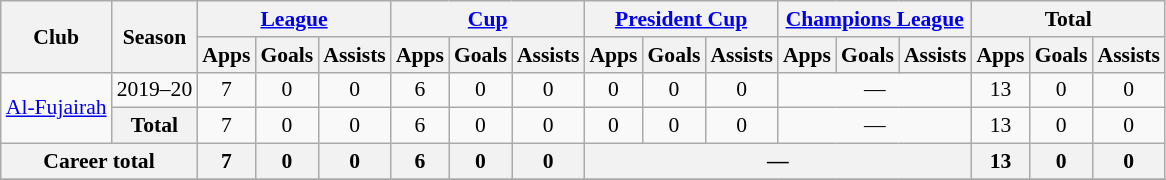<table class="wikitable" style="font-size:90%; text-align: center;">
<tr>
<th rowspan="2">Club</th>
<th rowspan="2">Season</th>
<th colspan="3"><a href='#'>League</a></th>
<th colspan="3"><a href='#'>Cup</a></th>
<th colspan="3"><a href='#'>President Cup</a></th>
<th colspan="3"><a href='#'>Champions League</a></th>
<th colspan="3">Total</th>
</tr>
<tr>
<th>Apps</th>
<th>Goals</th>
<th>Assists</th>
<th>Apps</th>
<th>Goals</th>
<th>Assists</th>
<th>Apps</th>
<th>Goals</th>
<th>Assists</th>
<th>Apps</th>
<th>Goals</th>
<th>Assists</th>
<th>Apps</th>
<th>Goals</th>
<th>Assists</th>
</tr>
<tr>
<td rowspan="2" style="text-align:center;"><a href='#'>Al-Fujairah</a></td>
<td !colspan="2">2019–20</td>
<td>7</td>
<td>0</td>
<td>0</td>
<td>6</td>
<td>0</td>
<td>0</td>
<td>0</td>
<td>0</td>
<td>0</td>
<td colspan="3">—</td>
<td>13</td>
<td>0</td>
<td>0</td>
</tr>
<tr>
<th colspan=1>Total</th>
<td>7</td>
<td>0</td>
<td>0</td>
<td>6</td>
<td>0</td>
<td>0</td>
<td>0</td>
<td>0</td>
<td>0</td>
<td colspan="3">—</td>
<td>13</td>
<td>0</td>
<td>0</td>
</tr>
<tr>
<th colspan=2>Career total</th>
<th>7</th>
<th>0</th>
<th>0</th>
<th>6</th>
<th>0</th>
<th>0</th>
<th colspan="6">—</th>
<th>13</th>
<th>0</th>
<th>0</th>
</tr>
<tr>
</tr>
</table>
